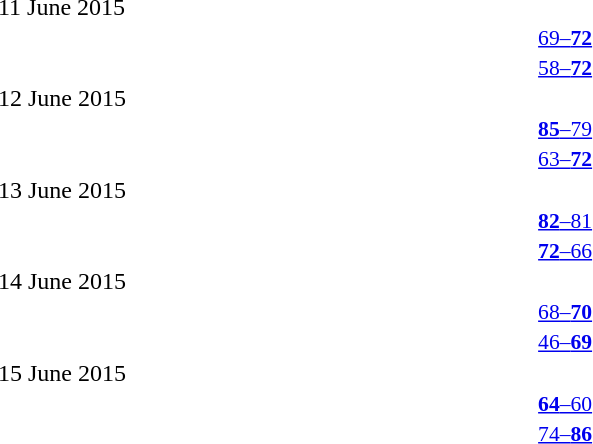<table style="width:100%;" cellspacing="1">
<tr>
<th width=25%></th>
<th width=2%></th>
<th width=6%></th>
<th width=2%></th>
<th width=25%></th>
</tr>
<tr>
<td>11 June 2015</td>
</tr>
<tr style=font-size:90%>
<td align=right><strong></strong></td>
<td></td>
<td align=center><a href='#'>69–<strong>72</strong></a></td>
<td></td>
<td><strong></strong></td>
<td></td>
</tr>
<tr style=font-size:90%>
<td align=right><strong></strong></td>
<td></td>
<td align=center><a href='#'>58–<strong>72</strong></a></td>
<td></td>
<td><strong></strong></td>
<td></td>
</tr>
<tr>
<td>12 June 2015</td>
</tr>
<tr style=font-size:90%>
<td align=right><strong></strong></td>
<td></td>
<td align=center><a href='#'><strong>85</strong>–79</a></td>
<td></td>
<td><strong></strong></td>
<td></td>
</tr>
<tr style=font-size:90%>
<td align=right><strong></strong></td>
<td></td>
<td align=center><a href='#'>63–<strong>72</strong></a></td>
<td></td>
<td><strong></strong></td>
<td></td>
</tr>
<tr>
<td>13 June 2015</td>
</tr>
<tr style=font-size:90%>
<td align=right><strong></strong></td>
<td></td>
<td align=center><a href='#'><strong>82</strong>–81</a></td>
<td></td>
<td><strong></strong></td>
<td></td>
</tr>
<tr style=font-size:90%>
<td align=right><strong></strong></td>
<td></td>
<td align=center><a href='#'><strong>72</strong>–66</a></td>
<td></td>
<td><strong></strong></td>
<td></td>
</tr>
<tr>
<td>14 June 2015</td>
</tr>
<tr style=font-size:90%>
<td align=right><strong></strong></td>
<td></td>
<td align=center><a href='#'>68–<strong>70</strong></a></td>
<td></td>
<td><strong></strong></td>
<td></td>
</tr>
<tr style=font-size:90%>
<td align=right><strong></strong></td>
<td></td>
<td align=center><a href='#'>46–<strong>69</strong></a></td>
<td></td>
<td><strong></strong></td>
<td></td>
</tr>
<tr>
<td>15 June 2015</td>
</tr>
<tr style=font-size:90%>
<td align=right><strong></strong></td>
<td></td>
<td align=center><a href='#'><strong>64</strong>–60</a></td>
<td></td>
<td><strong></strong></td>
<td></td>
</tr>
<tr style=font-size:90%>
<td align=right><strong></strong></td>
<td></td>
<td align=center><a href='#'>74–<strong>86</strong></a></td>
<td></td>
<td><strong></strong></td>
<td></td>
</tr>
</table>
